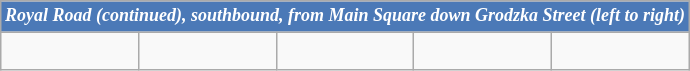<table class="wikitable" style="margin-left: auto; margin-right: auto; border: none;">
<tr>
<td colspan="5" style="text-align:center; font-size:12px; background-color:#4B79B7; color:white;"><strong><em>Royal Road (continued), southbound, from Main Square down Grodzka Street (left to right)</em></strong></td>
</tr>
<tr>
<td><br></td>
<td><br></td>
<td><br></td>
<td><br></td>
<td><br></td>
</tr>
</table>
